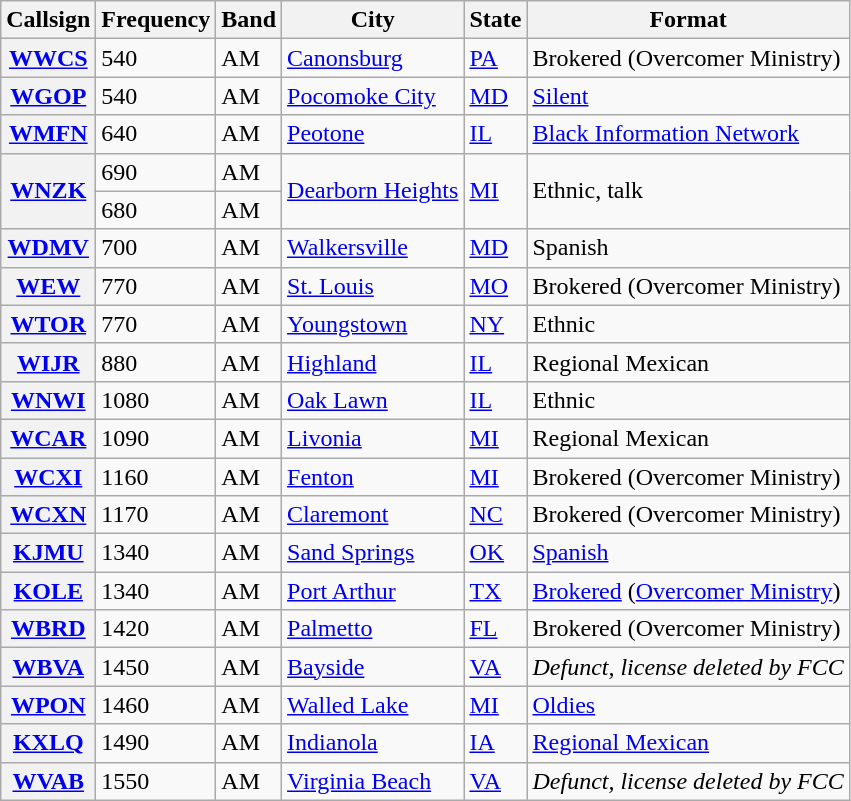<table class="wikitable sortable">
<tr>
<th scope = "col">Callsign</th>
<th scope = "col">Frequency</th>
<th scope = "col">Band</th>
<th scope = "col">City</th>
<th scope = "col">State</th>
<th scope = "col">Format</th>
</tr>
<tr>
<th scope="row"><a href='#'>WWCS</a></th>
<td>540</td>
<td>AM</td>
<td><a href='#'>Canonsburg</a></td>
<td><a href='#'>PA</a></td>
<td>Brokered (Overcomer Ministry)</td>
</tr>
<tr>
<th scope="row"><a href='#'>WGOP</a></th>
<td>540</td>
<td>AM</td>
<td><a href='#'>Pocomoke City</a></td>
<td><a href='#'>MD</a></td>
<td><a href='#'>Silent</a></td>
</tr>
<tr>
<th scope="row"><a href='#'>WMFN</a></th>
<td>640</td>
<td>AM</td>
<td><a href='#'>Peotone</a></td>
<td><a href='#'>IL</a></td>
<td><a href='#'>Black Information Network</a></td>
</tr>
<tr>
<th scope="row" rowspan="2"><a href='#'>WNZK</a></th>
<td>690</td>
<td>AM</td>
<td rowspan="2"><a href='#'>Dearborn Heights</a></td>
<td rowspan="2"><a href='#'>MI</a></td>
<td rowspan="2">Ethnic, talk</td>
</tr>
<tr>
<td>680</td>
<td>AM</td>
</tr>
<tr>
<th scope="row"><a href='#'>WDMV</a></th>
<td>700</td>
<td>AM</td>
<td><a href='#'>Walkersville</a></td>
<td><a href='#'>MD</a></td>
<td>Spanish</td>
</tr>
<tr>
<th scope="row"><a href='#'>WEW</a></th>
<td>770</td>
<td>AM</td>
<td><a href='#'>St. Louis</a></td>
<td><a href='#'>MO</a></td>
<td>Brokered (Overcomer Ministry)</td>
</tr>
<tr>
<th scope="row"><a href='#'>WTOR</a></th>
<td>770</td>
<td>AM</td>
<td><a href='#'>Youngstown</a></td>
<td><a href='#'>NY</a></td>
<td>Ethnic</td>
</tr>
<tr>
<th scope="row"><a href='#'>WIJR</a></th>
<td>880</td>
<td>AM</td>
<td><a href='#'>Highland</a></td>
<td><a href='#'>IL</a></td>
<td>Regional Mexican</td>
</tr>
<tr>
<th scope="row"><a href='#'>WNWI</a></th>
<td>1080</td>
<td>AM</td>
<td><a href='#'>Oak Lawn</a></td>
<td><a href='#'>IL</a></td>
<td>Ethnic</td>
</tr>
<tr>
<th scope="row"><a href='#'>WCAR</a></th>
<td>1090</td>
<td>AM</td>
<td><a href='#'>Livonia</a></td>
<td><a href='#'>MI</a></td>
<td>Regional Mexican</td>
</tr>
<tr>
<th scope="row"><a href='#'>WCXI</a></th>
<td>1160</td>
<td>AM</td>
<td><a href='#'>Fenton</a></td>
<td><a href='#'>MI</a></td>
<td>Brokered (Overcomer Ministry)</td>
</tr>
<tr>
<th scope="row"><a href='#'>WCXN</a></th>
<td>1170</td>
<td>AM</td>
<td><a href='#'>Claremont</a></td>
<td><a href='#'>NC</a></td>
<td>Brokered (Overcomer Ministry)</td>
</tr>
<tr>
<th scope="row"><a href='#'>KJMU</a></th>
<td>1340</td>
<td>AM</td>
<td><a href='#'>Sand Springs</a></td>
<td><a href='#'>OK</a></td>
<td><a href='#'>Spanish</a></td>
</tr>
<tr>
<th scope="row"><a href='#'>KOLE</a></th>
<td>1340</td>
<td>AM</td>
<td><a href='#'>Port Arthur</a></td>
<td><a href='#'>TX</a></td>
<td><a href='#'>Brokered</a> (<a href='#'>Overcomer Ministry</a>)</td>
</tr>
<tr>
<th scope="row"><a href='#'>WBRD</a></th>
<td>1420</td>
<td>AM</td>
<td><a href='#'>Palmetto</a></td>
<td><a href='#'>FL</a></td>
<td>Brokered (Overcomer Ministry)</td>
</tr>
<tr>
<th scope="row"><a href='#'>WBVA</a></th>
<td>1450</td>
<td>AM</td>
<td><a href='#'>Bayside</a></td>
<td><a href='#'>VA</a></td>
<td><em>Defunct, license deleted by FCC</em></td>
</tr>
<tr>
<th scope="row"><a href='#'>WPON</a></th>
<td>1460</td>
<td>AM</td>
<td><a href='#'>Walled Lake</a></td>
<td><a href='#'>MI</a></td>
<td><a href='#'>Oldies</a></td>
</tr>
<tr>
<th scope="row"><a href='#'>KXLQ</a></th>
<td>1490</td>
<td>AM</td>
<td><a href='#'>Indianola</a></td>
<td><a href='#'>IA</a></td>
<td><a href='#'>Regional Mexican</a></td>
</tr>
<tr>
<th scope="row"><a href='#'>WVAB</a></th>
<td>1550</td>
<td>AM</td>
<td><a href='#'>Virginia Beach</a></td>
<td><a href='#'>VA</a></td>
<td><em>Defunct, license deleted by FCC</em></td>
</tr>
</table>
